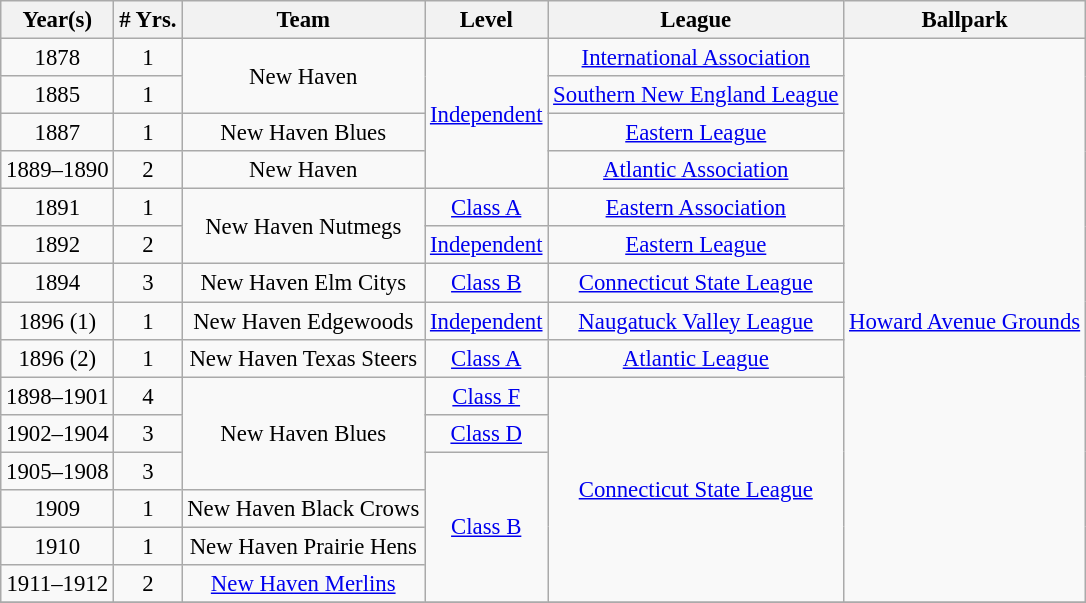<table class="wikitable" style="text-align:center; font-size: 95%;">
<tr>
<th>Year(s)</th>
<th># Yrs.</th>
<th>Team</th>
<th>Level</th>
<th>League</th>
<th>Ballpark</th>
</tr>
<tr align=center>
<td>1878</td>
<td>1</td>
<td rowspan=2>New Haven</td>
<td rowspan=4><a href='#'>Independent</a></td>
<td><a href='#'>International Association</a></td>
<td rowspan=15><a href='#'>Howard Avenue Grounds</a></td>
</tr>
<tr align=center>
<td>1885</td>
<td>1</td>
<td><a href='#'>Southern New England League</a></td>
</tr>
<tr align=center>
<td>1887</td>
<td>1</td>
<td>New Haven Blues</td>
<td><a href='#'>Eastern League</a></td>
</tr>
<tr align=center>
<td>1889–1890</td>
<td>2</td>
<td>New Haven</td>
<td><a href='#'>Atlantic Association</a></td>
</tr>
<tr align=center>
<td>1891</td>
<td>1</td>
<td rowspan=2>New Haven Nutmegs</td>
<td><a href='#'>Class A</a></td>
<td><a href='#'>Eastern Association</a></td>
</tr>
<tr align=center>
<td>1892</td>
<td>2</td>
<td><a href='#'>Independent</a></td>
<td><a href='#'>Eastern League</a></td>
</tr>
<tr align=center>
<td>1894</td>
<td>3</td>
<td>New Haven Elm Citys</td>
<td><a href='#'>Class B</a></td>
<td><a href='#'>Connecticut State League</a></td>
</tr>
<tr align=center>
<td>1896 (1)</td>
<td>1</td>
<td>New Haven Edgewoods</td>
<td><a href='#'>Independent</a></td>
<td><a href='#'>Naugatuck Valley League</a></td>
</tr>
<tr align=center>
<td>1896 (2)</td>
<td>1</td>
<td>New Haven Texas Steers</td>
<td><a href='#'>Class A</a></td>
<td><a href='#'>Atlantic League</a></td>
</tr>
<tr align=center>
<td>1898–1901</td>
<td>4</td>
<td rowspan=3>New Haven Blues</td>
<td><a href='#'>Class F</a></td>
<td rowspan=6><a href='#'>Connecticut State League</a></td>
</tr>
<tr align=center>
<td>1902–1904</td>
<td>3</td>
<td><a href='#'>Class D</a></td>
</tr>
<tr align=center>
<td>1905–1908</td>
<td>3</td>
<td rowspan=4><a href='#'>Class B</a></td>
</tr>
<tr align=center>
<td>1909</td>
<td>1</td>
<td>New Haven Black Crows</td>
</tr>
<tr align=center>
<td>1910</td>
<td>1</td>
<td>New Haven Prairie Hens</td>
</tr>
<tr align=center>
<td>1911–1912</td>
<td>2</td>
<td><a href='#'>New Haven Merlins</a></td>
</tr>
<tr align=center>
</tr>
</table>
